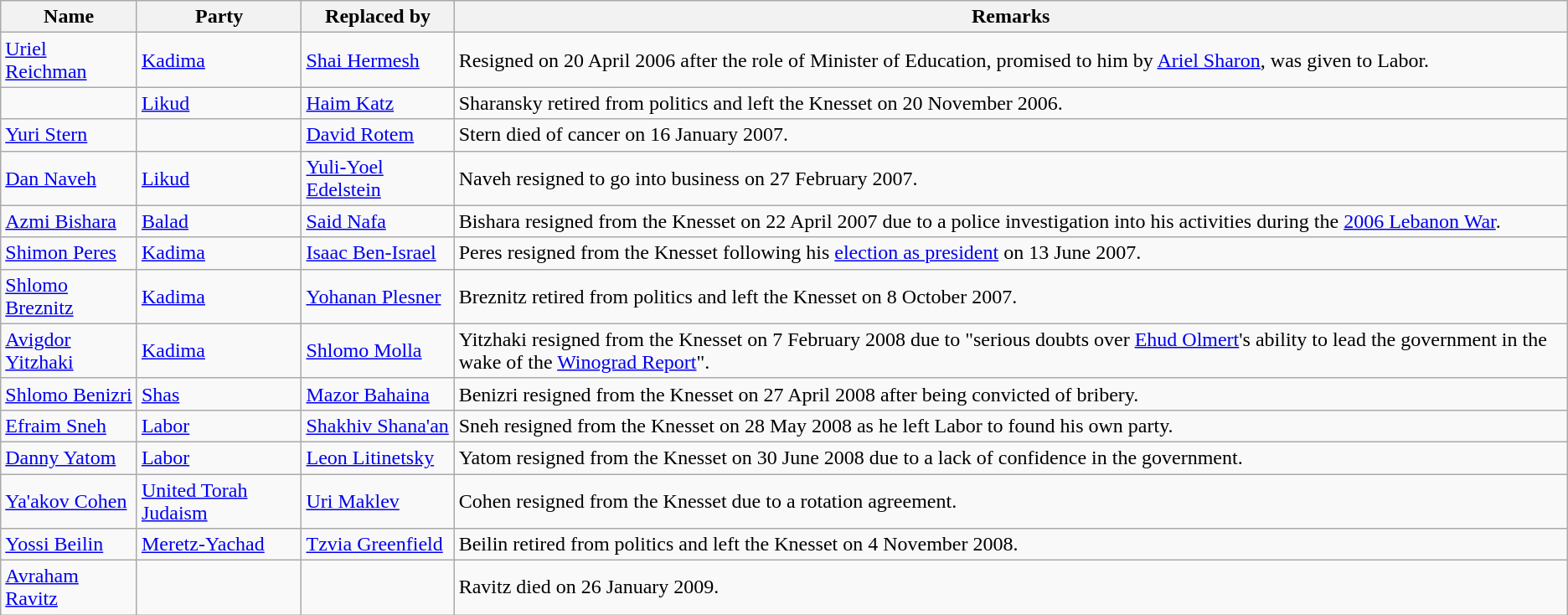<table class="wikitable sortable">
<tr>
<th>Name</th>
<th>Party</th>
<th>Replaced by</th>
<th>Remarks</th>
</tr>
<tr>
<td><a href='#'>Uriel Reichman</a></td>
<td><a href='#'>Kadima</a></td>
<td><a href='#'>Shai Hermesh</a></td>
<td>Resigned on 20 April 2006 after the role of Minister of Education, promised to him by <a href='#'>Ariel Sharon</a>, was given to Labor.</td>
</tr>
<tr>
<td></td>
<td><a href='#'>Likud</a></td>
<td><a href='#'>Haim Katz</a></td>
<td>Sharansky retired from politics and left the Knesset on 20 November 2006.</td>
</tr>
<tr>
<td><a href='#'>Yuri Stern</a></td>
<td></td>
<td><a href='#'>David Rotem</a></td>
<td>Stern died of cancer on 16 January 2007.</td>
</tr>
<tr>
<td><a href='#'>Dan Naveh</a></td>
<td><a href='#'>Likud</a></td>
<td><a href='#'>Yuli-Yoel Edelstein</a></td>
<td>Naveh resigned to go into business on 27 February 2007.</td>
</tr>
<tr>
<td><a href='#'>Azmi Bishara</a></td>
<td><a href='#'>Balad</a></td>
<td><a href='#'>Said Nafa</a></td>
<td>Bishara resigned from the Knesset on 22 April 2007 due to a police investigation into his activities during the <a href='#'>2006 Lebanon War</a>.</td>
</tr>
<tr>
<td><a href='#'>Shimon Peres</a></td>
<td><a href='#'>Kadima</a></td>
<td><a href='#'>Isaac Ben-Israel</a></td>
<td>Peres resigned from the Knesset following his <a href='#'>election as president</a> on 13 June 2007.</td>
</tr>
<tr>
<td><a href='#'>Shlomo Breznitz</a></td>
<td><a href='#'>Kadima</a></td>
<td><a href='#'>Yohanan Plesner</a></td>
<td>Breznitz retired from politics and left the Knesset on 8 October 2007.</td>
</tr>
<tr>
<td><a href='#'>Avigdor Yitzhaki</a></td>
<td><a href='#'>Kadima</a></td>
<td><a href='#'>Shlomo Molla</a></td>
<td>Yitzhaki resigned from the Knesset on 7 February 2008 due to "serious doubts over <a href='#'>Ehud Olmert</a>'s ability to lead the government in the wake of the <a href='#'>Winograd Report</a>".</td>
</tr>
<tr>
<td><a href='#'>Shlomo Benizri</a></td>
<td><a href='#'>Shas</a></td>
<td><a href='#'>Mazor Bahaina</a></td>
<td>Benizri resigned from the Knesset on 27 April 2008 after being convicted of bribery.</td>
</tr>
<tr>
<td><a href='#'>Efraim Sneh</a></td>
<td><a href='#'>Labor</a></td>
<td><a href='#'>Shakhiv Shana'an</a></td>
<td>Sneh resigned from the Knesset on 28 May 2008 as he left Labor to found his own party.</td>
</tr>
<tr>
<td><a href='#'>Danny Yatom</a></td>
<td><a href='#'>Labor</a></td>
<td><a href='#'>Leon Litinetsky</a></td>
<td>Yatom resigned from the Knesset on 30 June 2008 due to a lack of confidence in the government.</td>
</tr>
<tr>
<td><a href='#'>Ya'akov Cohen</a></td>
<td><a href='#'>United Torah Judaism</a></td>
<td><a href='#'>Uri Maklev</a></td>
<td>Cohen resigned from the Knesset due to a rotation agreement.</td>
</tr>
<tr>
<td><a href='#'>Yossi Beilin</a></td>
<td><a href='#'>Meretz-Yachad</a></td>
<td><a href='#'>Tzvia Greenfield</a></td>
<td>Beilin retired from politics and left the Knesset on 4 November 2008.</td>
</tr>
<tr>
<td><a href='#'>Avraham Ravitz</a></td>
<td></td>
<td></td>
<td>Ravitz died on 26 January 2009.</td>
</tr>
</table>
